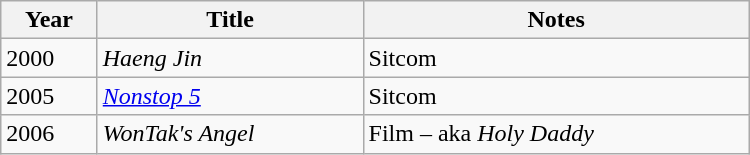<table class="wikitable" style="width: 500px;">
<tr>
<th>Year</th>
<th>Title</th>
<th>Notes</th>
</tr>
<tr>
<td>2000</td>
<td><em>Haeng Jin</em></td>
<td>Sitcom</td>
</tr>
<tr>
<td>2005</td>
<td><em><a href='#'>Nonstop 5</a></em></td>
<td>Sitcom</td>
</tr>
<tr>
<td>2006</td>
<td><em>WonTak's Angel</em></td>
<td>Film – aka <em>Holy Daddy</em></td>
</tr>
</table>
